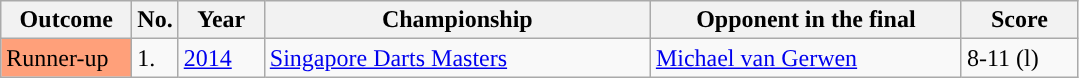<table class=" sortable wikitable">
<tr>
<th style="width:80px;">Outcome</th>
<th style="width:20px;">No.</th>
<th style="width:50px;">Year</th>
<th style="width:250px;">Championship</th>
<th style="width:200px;">Opponent in the final</th>
<th style="width:70px;">Score</th>
</tr>
<tr style=>
<td style="background:#ffa07a">Runner-up</td>
<td>1.</td>
<td><a href='#'>2014</a></td>
<td><a href='#'>Singapore Darts Masters</a></td>
<td> <a href='#'>Michael van Gerwen</a></td>
<td>8-11 (l)</td>
</tr>
</table>
